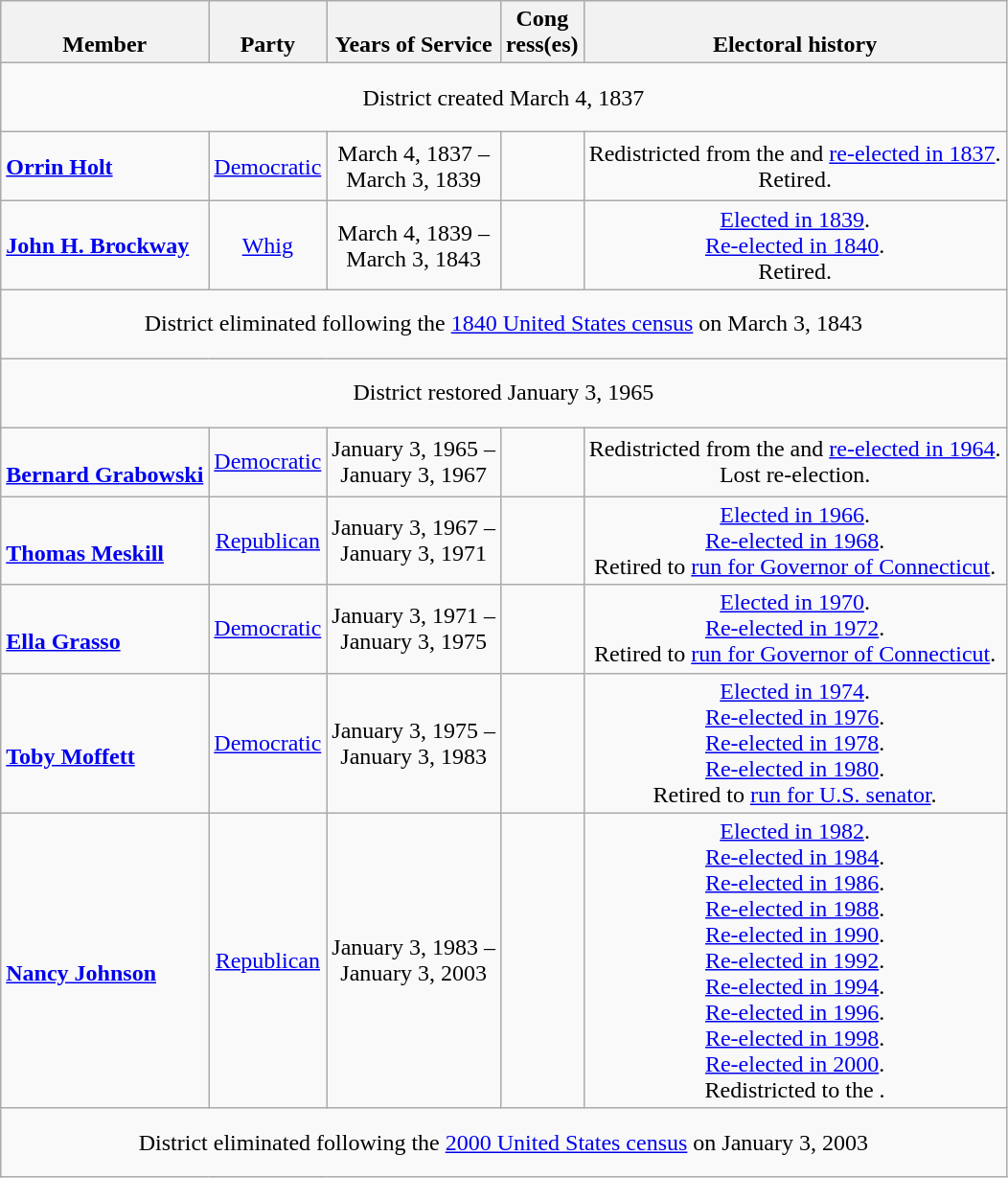<table class=wikitable style="text-align:center">
<tr valign=bottom>
<th>Member<br></th>
<th>Party</th>
<th>Years of Service</th>
<th>Cong<br>ress(es)</th>
<th>Electoral history</th>
</tr>
<tr style="height:3em">
<td colspan=5>District created March 4, 1837</td>
</tr>
<tr style="height:3em">
<td align=left><strong><a href='#'>Orrin Holt</a></strong><br></td>
<td><a href='#'>Democratic</a></td>
<td nowrap>March 4, 1837 –<br>March 3, 1839</td>
<td></td>
<td>Redistricted from the  and <a href='#'>re-elected in 1837</a>.<br>Retired.</td>
</tr>
<tr style="height:3em">
<td align=left><strong><a href='#'>John H. Brockway</a></strong><br></td>
<td><a href='#'>Whig</a></td>
<td nowrap>March 4, 1839 –<br>March 3, 1843</td>
<td></td>
<td><a href='#'>Elected in 1839</a>.<br><a href='#'>Re-elected in 1840</a>.<br>Retired.</td>
</tr>
<tr style="height:3em">
<td colspan=5>District eliminated following the <a href='#'>1840 United States census</a> on March 3, 1843</td>
</tr>
<tr style="height:3em">
<td colspan=5>District restored January 3, 1965</td>
</tr>
<tr style="height:3em">
<td align=left><br><strong><a href='#'>Bernard Grabowski</a></strong><br></td>
<td><a href='#'>Democratic</a></td>
<td nowrap>January 3, 1965 –<br>January 3, 1967</td>
<td></td>
<td>Redistricted from the  and <a href='#'>re-elected in 1964</a>.<br>Lost re-election.</td>
</tr>
<tr style="height:3em">
<td align=left><br><strong><a href='#'>Thomas Meskill</a></strong><br></td>
<td><a href='#'>Republican</a></td>
<td nowrap>January 3, 1967 –<br>January 3, 1971</td>
<td></td>
<td><a href='#'>Elected in 1966</a>.<br><a href='#'>Re-elected in 1968</a>.<br>Retired to <a href='#'>run for Governor of Connecticut</a>.</td>
</tr>
<tr style="height:3em">
<td align=left><br><strong><a href='#'>Ella Grasso</a></strong><br></td>
<td><a href='#'>Democratic</a></td>
<td nowrap>January 3, 1971 –<br>January 3, 1975</td>
<td></td>
<td><a href='#'>Elected in 1970</a>.<br><a href='#'>Re-elected in 1972</a>.<br>Retired to <a href='#'>run for Governor of Connecticut</a>.</td>
</tr>
<tr style="height:3em">
<td align=left><br><strong><a href='#'>Toby Moffett</a></strong><br></td>
<td><a href='#'>Democratic</a></td>
<td nowrap>January 3, 1975 –<br>January 3, 1983</td>
<td></td>
<td><a href='#'>Elected in 1974</a>.<br><a href='#'>Re-elected in 1976</a>.<br><a href='#'>Re-elected in 1978</a>.<br><a href='#'>Re-elected in 1980</a>.<br>Retired to <a href='#'>run for U.S. senator</a>.</td>
</tr>
<tr style="height:3em">
<td align=left><br><strong><a href='#'>Nancy Johnson</a></strong><br></td>
<td><a href='#'>Republican</a></td>
<td nowrap>January 3, 1983 –<br>January 3, 2003</td>
<td></td>
<td><a href='#'>Elected in 1982</a>.<br><a href='#'>Re-elected in 1984</a>.<br><a href='#'>Re-elected in 1986</a>.<br><a href='#'>Re-elected in 1988</a>.<br><a href='#'>Re-elected in 1990</a>.<br><a href='#'>Re-elected in 1992</a>.<br><a href='#'>Re-elected in 1994</a>.<br><a href='#'>Re-elected in 1996</a>.<br><a href='#'>Re-elected in 1998</a>.<br><a href='#'>Re-elected in 2000</a>.<br>Redistricted to the .</td>
</tr>
<tr style="height:3em">
<td colspan=5>District eliminated following the <a href='#'>2000 United States census</a> on  January 3, 2003</td>
</tr>
</table>
